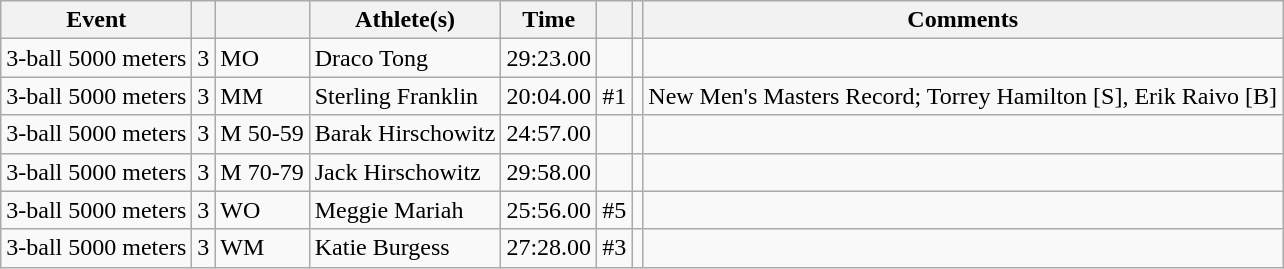<table class="wikitable sortable">
<tr>
<th>Event</th>
<th></th>
<th></th>
<th>Athlete(s)</th>
<th>Time</th>
<th></th>
<th></th>
<th>Comments</th>
</tr>
<tr>
<td>3-ball 5000 meters</td>
<td>3</td>
<td>MO</td>
<td>Draco Tong</td>
<td>29:23.00</td>
<td></td>
<td></td>
<td></td>
</tr>
<tr>
<td>3-ball 5000 meters</td>
<td>3</td>
<td>MM</td>
<td>Sterling Franklin</td>
<td>20:04.00</td>
<td>#1</td>
<td></td>
<td>New Men's Masters Record;  Torrey Hamilton [S], Erik Raivo [B]</td>
</tr>
<tr>
<td>3-ball 5000 meters</td>
<td>3</td>
<td>M 50-59</td>
<td>Barak Hirschowitz</td>
<td>24:57.00</td>
<td></td>
<td></td>
<td></td>
</tr>
<tr>
<td>3-ball 5000 meters</td>
<td>3</td>
<td>M 70-79</td>
<td>Jack Hirschowitz</td>
<td>29:58.00</td>
<td></td>
<td></td>
<td></td>
</tr>
<tr>
<td>3-ball 5000 meters</td>
<td>3</td>
<td>WO</td>
<td>Meggie Mariah</td>
<td>25:56.00</td>
<td>#5</td>
<td></td>
<td></td>
</tr>
<tr>
<td>3-ball 5000 meters</td>
<td>3</td>
<td>WM</td>
<td>Katie Burgess</td>
<td>27:28.00</td>
<td>#3</td>
<td></td>
<td></td>
</tr>
</table>
